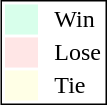<table style="border:1px solid black; float:right;">
<tr>
<td style="background:#D8FFEB; width:20px;"></td>
<td> </td>
<td>Win</td>
</tr>
<tr>
<td style="background:#FFE6E6; width:20px;"></td>
<td> </td>
<td>Lose</td>
</tr>
<tr>
<td style="background:#FFFFE6; width:20px;"></td>
<td> </td>
<td>Tie</td>
</tr>
</table>
